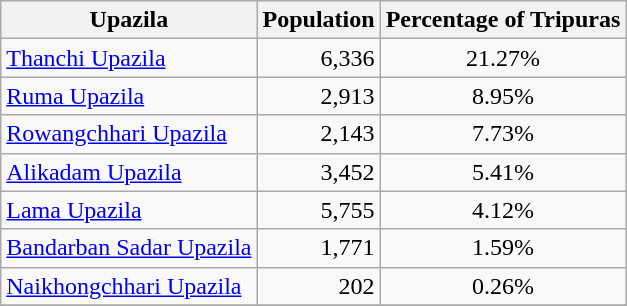<table class="wikitable sortable">
<tr>
<th>Upazila</th>
<th>Population</th>
<th>Percentage of Tripuras</th>
</tr>
<tr>
<td><a href='#'>Thanchi Upazila</a></td>
<td align=right>6,336</td>
<td align=center>21.27%</td>
</tr>
<tr>
<td><a href='#'>Ruma Upazila</a></td>
<td align=right>2,913</td>
<td align=center>8.95%</td>
</tr>
<tr>
<td><a href='#'>Rowangchhari Upazila</a></td>
<td align=right>2,143</td>
<td align=center>7.73%</td>
</tr>
<tr>
<td><a href='#'>Alikadam Upazila</a></td>
<td align=right>3,452</td>
<td align=center>5.41%</td>
</tr>
<tr>
<td><a href='#'>Lama Upazila</a></td>
<td align=right>5,755</td>
<td align=center>4.12%</td>
</tr>
<tr>
<td><a href='#'>Bandarban Sadar Upazila</a></td>
<td align=right>1,771</td>
<td align=center>1.59%</td>
</tr>
<tr>
<td><a href='#'>Naikhongchhari Upazila</a></td>
<td align=right>202</td>
<td align=center>0.26%</td>
</tr>
<tr>
</tr>
</table>
